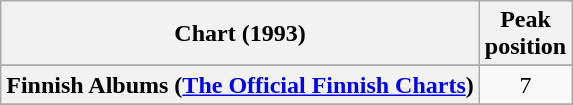<table class="wikitable sortable plainrowheaders" style="text-align:center">
<tr>
<th scope="col">Chart (1993)</th>
<th scope="col">Peak<br> position</th>
</tr>
<tr>
</tr>
<tr>
</tr>
<tr>
</tr>
<tr>
</tr>
<tr>
<th scope="row">Finnish Albums (<a href='#'>The Official Finnish Charts</a>)</th>
<td align="center">7</td>
</tr>
<tr>
</tr>
<tr>
</tr>
<tr>
</tr>
<tr>
</tr>
<tr>
</tr>
<tr>
</tr>
</table>
